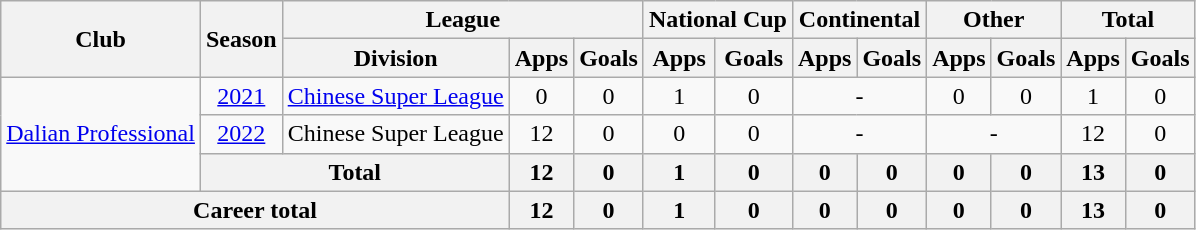<table class="wikitable" style="text-align: center">
<tr>
<th rowspan="2">Club</th>
<th rowspan="2">Season</th>
<th colspan="3">League</th>
<th colspan="2">National Cup</th>
<th colspan="2">Continental</th>
<th colspan="2">Other</th>
<th colspan="2">Total</th>
</tr>
<tr>
<th>Division</th>
<th>Apps</th>
<th>Goals</th>
<th>Apps</th>
<th>Goals</th>
<th>Apps</th>
<th>Goals</th>
<th>Apps</th>
<th>Goals</th>
<th>Apps</th>
<th>Goals</th>
</tr>
<tr>
<td rowspan=3><a href='#'>Dalian Professional</a></td>
<td><a href='#'>2021</a></td>
<td><a href='#'>Chinese Super League</a></td>
<td>0</td>
<td>0</td>
<td>1</td>
<td>0</td>
<td colspan="2">-</td>
<td>0</td>
<td>0</td>
<td>1</td>
<td>0</td>
</tr>
<tr>
<td><a href='#'>2022</a></td>
<td>Chinese Super League</td>
<td>12</td>
<td>0</td>
<td>0</td>
<td>0</td>
<td colspan="2">-</td>
<td colspan="2">-</td>
<td>12</td>
<td>0</td>
</tr>
<tr>
<th colspan="2">Total</th>
<th>12</th>
<th>0</th>
<th>1</th>
<th>0</th>
<th>0</th>
<th>0</th>
<th>0</th>
<th>0</th>
<th>13</th>
<th>0</th>
</tr>
<tr>
<th colspan=3>Career total</th>
<th>12</th>
<th>0</th>
<th>1</th>
<th>0</th>
<th>0</th>
<th>0</th>
<th>0</th>
<th>0</th>
<th>13</th>
<th>0</th>
</tr>
</table>
